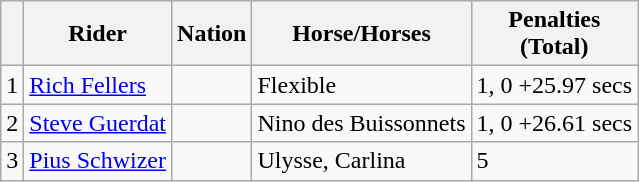<table class="wikitable">
<tr>
<th></th>
<th>Rider</th>
<th>Nation</th>
<th>Horse/Horses</th>
<th>Penalties<br>(Total)</th>
</tr>
<tr>
<td>1</td>
<td><a href='#'>Rich Fellers</a></td>
<td></td>
<td>Flexible</td>
<td>1, 0 +25.97 secs</td>
</tr>
<tr>
<td>2</td>
<td><a href='#'>Steve Guerdat</a></td>
<td></td>
<td>Nino des Buissonnets</td>
<td>1, 0 +26.61 secs</td>
</tr>
<tr>
<td>3</td>
<td><a href='#'>Pius Schwizer</a></td>
<td></td>
<td>Ulysse, Carlina</td>
<td>5</td>
</tr>
</table>
